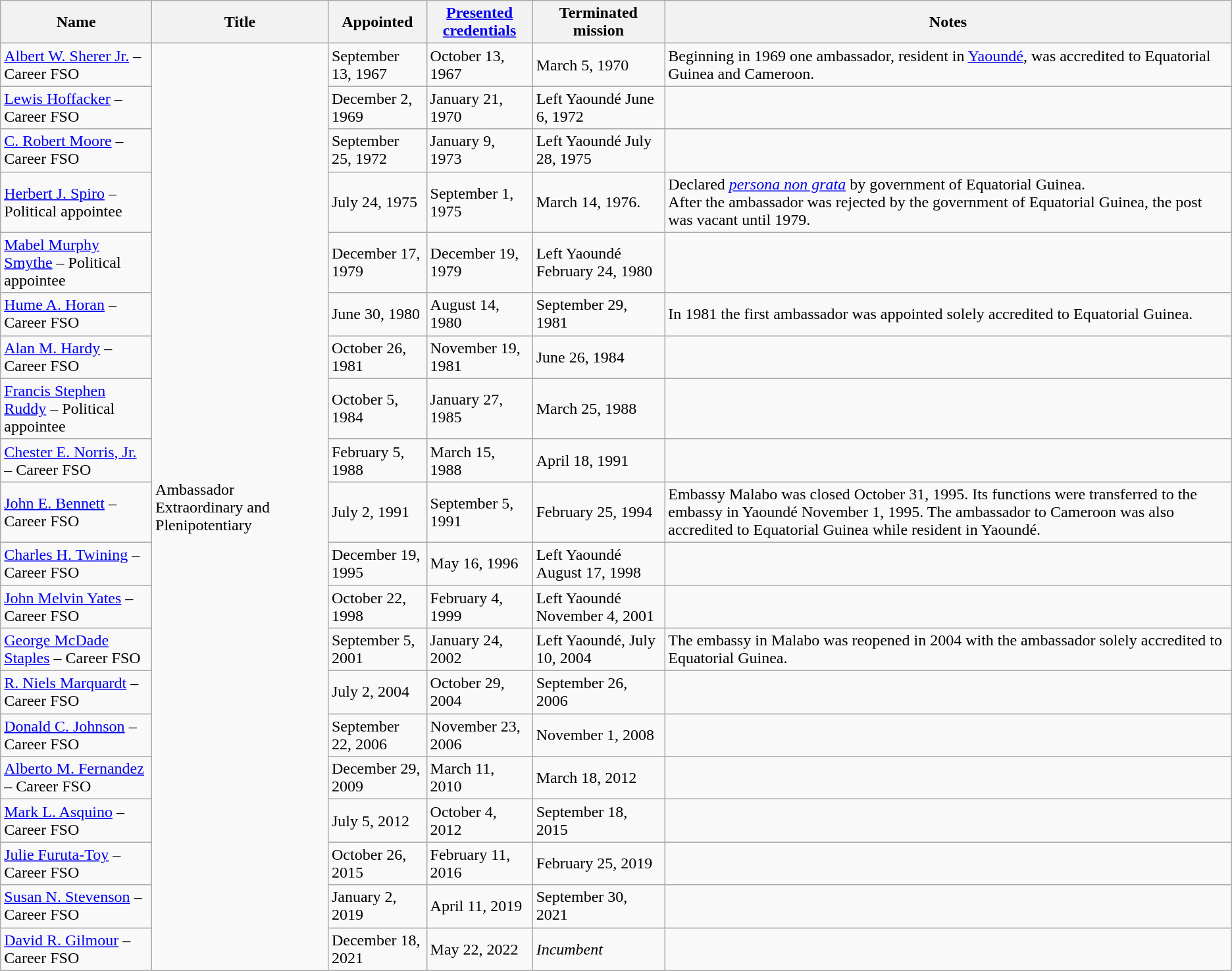<table class="wikitable">
<tr>
<th>Name</th>
<th>Title</th>
<th>Appointed</th>
<th><a href='#'>Presented credentials</a></th>
<th>Terminated mission</th>
<th>Notes</th>
</tr>
<tr>
<td><a href='#'>Albert W. Sherer Jr.</a> – Career FSO</td>
<td rowspan="20">Ambassador Extraordinary and Plenipotentiary</td>
<td>September 13, 1967</td>
<td>October 13, 1967</td>
<td>March 5, 1970</td>
<td>Beginning in 1969 one ambassador, resident in <a href='#'>Yaoundé</a>, was accredited to Equatorial Guinea and Cameroon.</td>
</tr>
<tr>
<td><a href='#'>Lewis Hoffacker</a> – Career FSO</td>
<td>December 2, 1969</td>
<td>January 21, 1970</td>
<td>Left Yaoundé June 6, 1972</td>
<td></td>
</tr>
<tr>
<td><a href='#'>C. Robert Moore</a> – Career FSO</td>
<td>September 25, 1972</td>
<td>January 9, 1973</td>
<td>Left Yaoundé July 28, 1975</td>
<td></td>
</tr>
<tr>
<td><a href='#'>Herbert J. Spiro</a> – Political appointee</td>
<td>July 24, 1975</td>
<td>September 1, 1975</td>
<td>March 14, 1976.</td>
<td>Declared <em><a href='#'>persona non grata</a></em> by government of Equatorial Guinea.<br>After the ambassador was rejected by the government of Equatorial Guinea, the post was vacant until 1979.</td>
</tr>
<tr>
<td><a href='#'>Mabel Murphy Smythe</a> – Political appointee</td>
<td>December 17, 1979</td>
<td>December 19, 1979</td>
<td>Left Yaoundé February 24, 1980</td>
<td></td>
</tr>
<tr>
<td><a href='#'>Hume A. Horan</a> – Career FSO</td>
<td>June 30, 1980</td>
<td>August 14, 1980</td>
<td>September 29, 1981</td>
<td>In 1981 the first ambassador was appointed solely accredited to Equatorial Guinea.</td>
</tr>
<tr>
<td><a href='#'>Alan M. Hardy</a> – Career FSO</td>
<td>October 26, 1981</td>
<td>November 19, 1981</td>
<td>June 26, 1984</td>
<td></td>
</tr>
<tr>
<td><a href='#'>Francis Stephen Ruddy</a> – Political appointee</td>
<td>October 5, 1984</td>
<td>January 27, 1985</td>
<td>March 25, 1988</td>
<td></td>
</tr>
<tr>
<td><a href='#'>Chester E. Norris, Jr.</a> – Career FSO</td>
<td>February 5, 1988</td>
<td>March 15, 1988</td>
<td>April 18, 1991</td>
<td></td>
</tr>
<tr>
<td><a href='#'>John E. Bennett</a> – Career FSO </td>
<td>July 2, 1991</td>
<td>September 5, 1991</td>
<td>February 25, 1994</td>
<td>Embassy Malabo was closed October 31, 1995. Its functions were transferred to the embassy in Yaoundé November 1, 1995. The ambassador to Cameroon was also accredited to Equatorial Guinea while resident in Yaoundé.</td>
</tr>
<tr>
<td><a href='#'>Charles H. Twining</a> – Career FSO</td>
<td>December 19, 1995</td>
<td>May 16, 1996</td>
<td>Left Yaoundé August 17, 1998</td>
<td></td>
</tr>
<tr>
<td><a href='#'>John Melvin Yates</a> – Career FSO</td>
<td>October 22, 1998</td>
<td>February 4, 1999</td>
<td>Left Yaoundé November 4, 2001</td>
<td></td>
</tr>
<tr>
<td><a href='#'>George McDade Staples</a> – Career FSO</td>
<td>September 5, 2001</td>
<td>January 24, 2002</td>
<td>Left Yaoundé, July 10, 2004</td>
<td>The embassy in Malabo was reopened in 2004 with the ambassador solely accredited to Equatorial Guinea.</td>
</tr>
<tr>
<td><a href='#'>R. Niels Marquardt</a> – Career FSO</td>
<td>July 2, 2004</td>
<td>October 29, 2004</td>
<td>September 26, 2006</td>
<td></td>
</tr>
<tr>
<td><a href='#'>Donald C. Johnson</a> – Career FSO</td>
<td>September 22, 2006</td>
<td>November 23, 2006</td>
<td>November 1, 2008</td>
<td></td>
</tr>
<tr>
<td><a href='#'>Alberto M. Fernandez</a> – Career FSO</td>
<td>December 29, 2009</td>
<td>March 11, 2010</td>
<td>March 18, 2012</td>
<td></td>
</tr>
<tr>
<td><a href='#'>Mark L. Asquino</a> – Career FSO</td>
<td>July 5, 2012</td>
<td>October 4, 2012</td>
<td>September 18, 2015</td>
<td></td>
</tr>
<tr>
<td><a href='#'>Julie Furuta-Toy</a> – Career FSO</td>
<td>October 26, 2015</td>
<td>February 11, 2016</td>
<td>February 25, 2019</td>
<td></td>
</tr>
<tr>
<td><a href='#'>Susan N. Stevenson</a> – Career FSO</td>
<td>January 2, 2019</td>
<td>April 11, 2019</td>
<td>September 30, 2021</td>
<td></td>
</tr>
<tr>
<td><a href='#'>David R. Gilmour</a> – Career FSO</td>
<td>December 18, 2021</td>
<td>May 22, 2022</td>
<td><em>Incumbent</em></td>
<td></td>
</tr>
</table>
